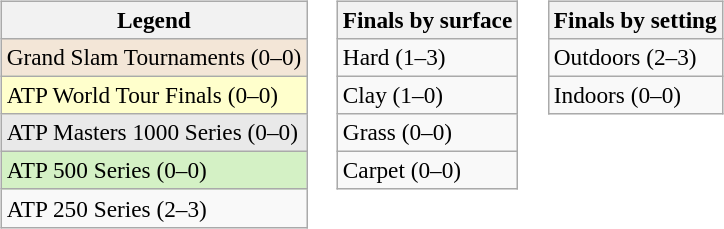<table>
<tr valign=top>
<td><br><table class=wikitable style=font-size:97%>
<tr>
<th>Legend</th>
</tr>
<tr style="background:#f3e6d7;">
<td>Grand Slam Tournaments (0–0)</td>
</tr>
<tr style="background:#ffc;">
<td>ATP World Tour Finals (0–0)</td>
</tr>
<tr style="background:#e9e9e9;">
<td>ATP Masters 1000 Series (0–0)</td>
</tr>
<tr style="background:#d4f1c5;">
<td>ATP 500 Series (0–0)</td>
</tr>
<tr>
<td>ATP 250 Series (2–3)</td>
</tr>
</table>
</td>
<td><br><table class=wikitable style=font-size:97%>
<tr>
<th>Finals by surface</th>
</tr>
<tr>
<td>Hard (1–3)</td>
</tr>
<tr>
<td>Clay (1–0)</td>
</tr>
<tr>
<td>Grass (0–0)</td>
</tr>
<tr>
<td>Carpet (0–0)</td>
</tr>
</table>
</td>
<td><br><table class=wikitable style=font-size:97%>
<tr>
<th>Finals by setting</th>
</tr>
<tr>
<td>Outdoors (2–3)</td>
</tr>
<tr>
<td>Indoors (0–0)</td>
</tr>
</table>
</td>
</tr>
</table>
